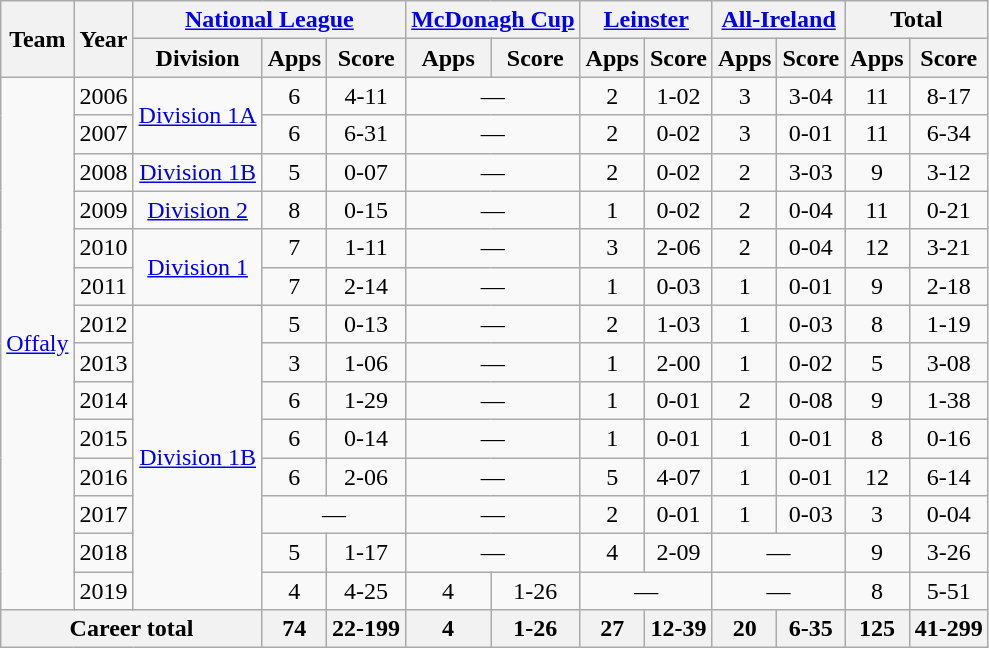<table class="wikitable" style="text-align:center">
<tr>
<th rowspan="2">Team</th>
<th rowspan="2">Year</th>
<th colspan="3"><a href='#'>National League</a></th>
<th colspan="2"><a href='#'>McDonagh Cup</a></th>
<th colspan="2"><a href='#'>Leinster</a></th>
<th colspan="2"><a href='#'>All-Ireland</a></th>
<th colspan="2">Total</th>
</tr>
<tr>
<th>Division</th>
<th>Apps</th>
<th>Score</th>
<th>Apps</th>
<th>Score</th>
<th>Apps</th>
<th>Score</th>
<th>Apps</th>
<th>Score</th>
<th>Apps</th>
<th>Score</th>
</tr>
<tr>
<td rowspan="14"><a href='#'>Offaly</a></td>
<td>2006</td>
<td rowspan="2"><a href='#'>Division 1A</a></td>
<td>6</td>
<td>4-11</td>
<td colspan=2>—</td>
<td>2</td>
<td>1-02</td>
<td>3</td>
<td>3-04</td>
<td>11</td>
<td>8-17</td>
</tr>
<tr>
<td>2007</td>
<td>6</td>
<td>6-31</td>
<td colspan=2>—</td>
<td>2</td>
<td>0-02</td>
<td>3</td>
<td>0-01</td>
<td>11</td>
<td>6-34</td>
</tr>
<tr>
<td>2008</td>
<td rowspan="1"><a href='#'>Division 1B</a></td>
<td>5</td>
<td>0-07</td>
<td colspan=2>—</td>
<td>2</td>
<td>0-02</td>
<td>2</td>
<td>3-03</td>
<td>9</td>
<td>3-12</td>
</tr>
<tr>
<td>2009</td>
<td rowspan="1"><a href='#'>Division 2</a></td>
<td>8</td>
<td>0-15</td>
<td colspan=2>—</td>
<td>1</td>
<td>0-02</td>
<td>2</td>
<td>0-04</td>
<td>11</td>
<td>0-21</td>
</tr>
<tr>
<td>2010</td>
<td rowspan="2"><a href='#'>Division 1</a></td>
<td>7</td>
<td>1-11</td>
<td colspan=2>—</td>
<td>3</td>
<td>2-06</td>
<td>2</td>
<td>0-04</td>
<td>12</td>
<td>3-21</td>
</tr>
<tr>
<td>2011</td>
<td>7</td>
<td>2-14</td>
<td colspan=2>—</td>
<td>1</td>
<td>0-03</td>
<td>1</td>
<td>0-01</td>
<td>9</td>
<td>2-18</td>
</tr>
<tr>
<td>2012</td>
<td rowspan="8"><a href='#'>Division 1B</a></td>
<td>5</td>
<td>0-13</td>
<td colspan=2>—</td>
<td>2</td>
<td>1-03</td>
<td>1</td>
<td>0-03</td>
<td>8</td>
<td>1-19</td>
</tr>
<tr>
<td>2013</td>
<td>3</td>
<td>1-06</td>
<td colspan=2>—</td>
<td>1</td>
<td>2-00</td>
<td>1</td>
<td>0-02</td>
<td>5</td>
<td>3-08</td>
</tr>
<tr>
<td>2014</td>
<td>6</td>
<td>1-29</td>
<td colspan=2>—</td>
<td>1</td>
<td>0-01</td>
<td>2</td>
<td>0-08</td>
<td>9</td>
<td>1-38</td>
</tr>
<tr>
<td>2015</td>
<td>6</td>
<td>0-14</td>
<td colspan=2>—</td>
<td>1</td>
<td>0-01</td>
<td>1</td>
<td>0-01</td>
<td>8</td>
<td>0-16</td>
</tr>
<tr>
<td>2016</td>
<td>6</td>
<td>2-06</td>
<td colspan=2>—</td>
<td>5</td>
<td>4-07</td>
<td>1</td>
<td>0-01</td>
<td>12</td>
<td>6-14</td>
</tr>
<tr>
<td>2017</td>
<td colspan=2>—</td>
<td colspan=2>—</td>
<td>2</td>
<td>0-01</td>
<td>1</td>
<td>0-03</td>
<td>3</td>
<td>0-04</td>
</tr>
<tr>
<td>2018</td>
<td>5</td>
<td>1-17</td>
<td colspan=2>—</td>
<td>4</td>
<td>2-09</td>
<td colspan=2>—</td>
<td>9</td>
<td>3-26</td>
</tr>
<tr>
<td>2019</td>
<td>4</td>
<td>4-25</td>
<td>4</td>
<td>1-26</td>
<td colspan=2>—</td>
<td colspan=2>—</td>
<td>8</td>
<td>5-51</td>
</tr>
<tr>
<th colspan="3">Career total</th>
<th>74</th>
<th>22-199</th>
<th>4</th>
<th>1-26</th>
<th>27</th>
<th>12-39</th>
<th>20</th>
<th>6-35</th>
<th>125</th>
<th>41-299</th>
</tr>
</table>
